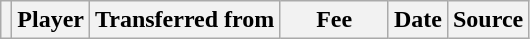<table class="wikitable plainrowheaders sortable">
<tr>
<th></th>
<th scope="col">Player</th>
<th>Transferred from</th>
<th style="width: 65px;">Fee</th>
<th scope="col">Date</th>
<th scope="col">Source</th>
</tr>
</table>
